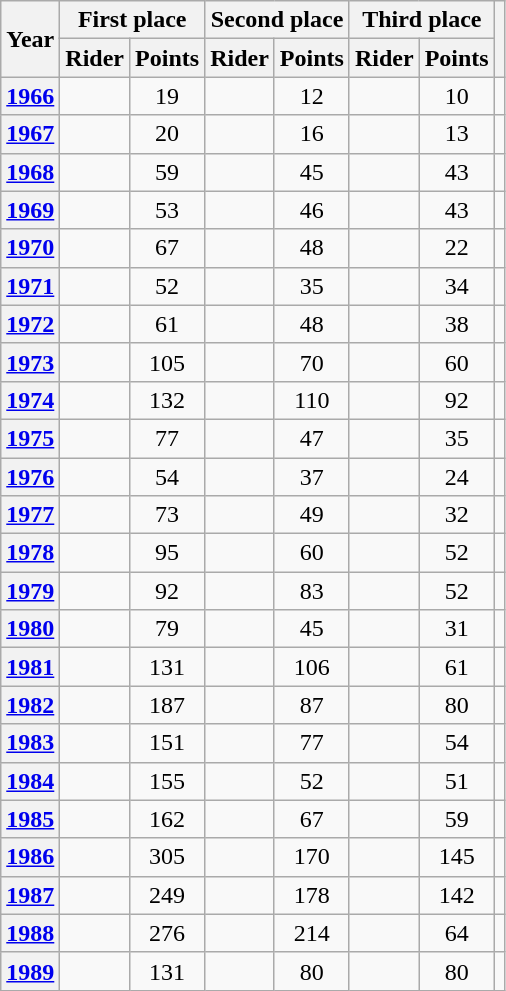<table class="wikitable">
<tr>
<th scope="col" rowspan="2">Year</th>
<th scope="col" colspan="2">First place</th>
<th scope="col" colspan="2">Second place</th>
<th scope="col" colspan="2">Third place</th>
<th scope="col" rowspan="2"></th>
</tr>
<tr>
<th scope="col">Rider</th>
<th scope="col">Points</th>
<th scope="col">Rider</th>
<th scope="col">Points</th>
<th scope="col">Rider</th>
<th scope="col">Points</th>
</tr>
<tr>
<th scope="row"><a href='#'>1966</a></th>
<td></td>
<td style="text-align:center;">19</td>
<td></td>
<td style="text-align:center;">12</td>
<td></td>
<td style="text-align:center;">10</td>
<td style="text-align:center;"></td>
</tr>
<tr>
<th scope="row"><a href='#'>1967</a></th>
<td></td>
<td style="text-align:center;">20</td>
<td></td>
<td style="text-align:center;">16</td>
<td></td>
<td style="text-align:center;">13</td>
<td style="text-align:center;"></td>
</tr>
<tr>
<th scope="row"><a href='#'>1968</a></th>
<td></td>
<td style="text-align:center;">59</td>
<td></td>
<td style="text-align:center;">45</td>
<td></td>
<td style="text-align:center;">43</td>
<td style="text-align:center;"></td>
</tr>
<tr>
<th scope="row"><a href='#'>1969</a></th>
<td></td>
<td style="text-align:center;">53</td>
<td></td>
<td style="text-align:center;">46</td>
<td></td>
<td style="text-align:center;">43</td>
<td style="text-align:center;"></td>
</tr>
<tr>
<th scope="row"><a href='#'>1970</a></th>
<td></td>
<td style="text-align:center;">67</td>
<td></td>
<td style="text-align:center;">48</td>
<td></td>
<td style="text-align:center;">22</td>
<td style="text-align:center;"></td>
</tr>
<tr>
<th scope="row"><a href='#'>1971</a></th>
<td></td>
<td style="text-align:center;">52</td>
<td></td>
<td style="text-align:center;">35</td>
<td> </td>
<td style="text-align:center;">34</td>
<td style="text-align:center;"></td>
</tr>
<tr>
<th scope="row"><a href='#'>1972</a></th>
<td></td>
<td style="text-align:center;">61</td>
<td></td>
<td style="text-align:center;">48</td>
<td></td>
<td style="text-align:center;">38</td>
<td style="text-align:center;"></td>
</tr>
<tr>
<th scope="row"><a href='#'>1973</a></th>
<td></td>
<td style="text-align:center;">105</td>
<td></td>
<td style="text-align:center;">70</td>
<td></td>
<td style="text-align:center;">60</td>
<td style="text-align:center;"></td>
</tr>
<tr>
<th scope="row"><a href='#'>1974</a></th>
<td></td>
<td style="text-align:center;">132</td>
<td></td>
<td style="text-align:center;">110</td>
<td> </td>
<td style="text-align:center;">92</td>
<td style="text-align:center;"></td>
</tr>
<tr>
<th scope="row"><a href='#'>1975</a></th>
<td></td>
<td style="text-align:center;">77</td>
<td></td>
<td style="text-align:center;">47</td>
<td></td>
<td style="text-align:center;">35</td>
<td style="text-align:center;"></td>
</tr>
<tr>
<th scope="row"><a href='#'>1976</a></th>
<td></td>
<td style="text-align:center;">54</td>
<td> </td>
<td style="text-align:center;">37</td>
<td></td>
<td style="text-align:center;">24</td>
<td style="text-align:center;"></td>
</tr>
<tr>
<th scope="row"><a href='#'>1977</a></th>
<td></td>
<td style="text-align:center;">73</td>
<td></td>
<td style="text-align:center;">49</td>
<td> </td>
<td style="text-align:center;">32</td>
<td style="text-align:center;"></td>
</tr>
<tr>
<th scope="row"><a href='#'>1978</a></th>
<td></td>
<td style="text-align:center;">95</td>
<td></td>
<td style="text-align:center;">60</td>
<td></td>
<td style="text-align:center;">52</td>
<td style="text-align:center;"></td>
</tr>
<tr>
<th scope="row"><a href='#'>1979</a></th>
<td></td>
<td style="text-align:center;">92</td>
<td></td>
<td style="text-align:center;">83</td>
<td> </td>
<td style="text-align:center;">52</td>
<td style="text-align:center;"></td>
</tr>
<tr>
<th scope="row"><a href='#'>1980</a></th>
<td> </td>
<td style="text-align:center;">79</td>
<td></td>
<td style="text-align:center;">45</td>
<td></td>
<td style="text-align:center;">31</td>
<td style="text-align:center;"></td>
</tr>
<tr>
<th scope="row"><a href='#'>1981</a></th>
<td> </td>
<td style="text-align:center;">131</td>
<td></td>
<td style="text-align:center;">106</td>
<td> </td>
<td style="text-align:center;">61</td>
<td style="text-align:center;"></td>
</tr>
<tr>
<th scope="row"><a href='#'>1982</a></th>
<td> </td>
<td style="text-align:center;">187</td>
<td></td>
<td style="text-align:center;">87</td>
<td></td>
<td style="text-align:center;">80</td>
<td style="text-align:center;"></td>
</tr>
<tr>
<th scope="row"><a href='#'>1983</a></th>
<td> </td>
<td style="text-align:center;">151</td>
<td></td>
<td style="text-align:center;">77</td>
<td> </td>
<td style="text-align:center;">54</td>
<td style="text-align:center;"></td>
</tr>
<tr>
<th scope="row"><a href='#'>1984</a></th>
<td></td>
<td style="text-align:center;">155</td>
<td></td>
<td style="text-align:center;">52</td>
<td> </td>
<td style="text-align:center;">51</td>
<td style="text-align:center;"></td>
</tr>
<tr>
<th scope="row"><a href='#'>1985</a></th>
<td></td>
<td style="text-align:center;">162</td>
<td></td>
<td style="text-align:center;">67</td>
<td> </td>
<td style="text-align:center;">59</td>
<td style="text-align:center;"></td>
</tr>
<tr>
<th scope="row"><a href='#'>1986</a></th>
<td></td>
<td style="text-align:center;">305</td>
<td></td>
<td style="text-align:center;">170</td>
<td></td>
<td style="text-align:center;">145</td>
<td style="text-align:center;"></td>
</tr>
<tr>
<th scope="row"><a href='#'>1987</a></th>
<td></td>
<td style="text-align:center;">249</td>
<td> </td>
<td style="text-align:center;">178</td>
<td></td>
<td style="text-align:center;">142</td>
<td style="text-align:center;"></td>
</tr>
<tr>
<th scope="row"><a href='#'>1988</a></th>
<td></td>
<td style="text-align:center;">276</td>
<td> </td>
<td style="text-align:center;">214</td>
<td></td>
<td style="text-align:center;">64</td>
<td style="text-align:center;"></td>
</tr>
<tr>
<th scope="row"><a href='#'>1989</a></th>
<td> </td>
<td style="text-align:center;">131</td>
<td></td>
<td style="text-align:center;">80</td>
<td></td>
<td style="text-align:center;">80</td>
<td style="text-align:center;"></td>
</tr>
</table>
